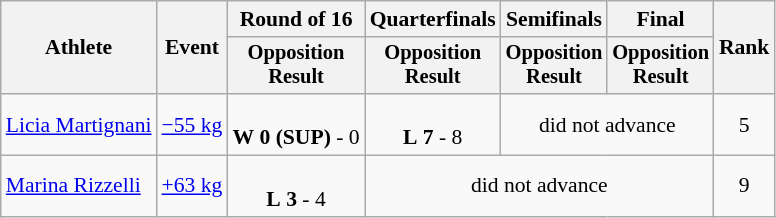<table class="wikitable" style="font-size:90%;">
<tr>
<th rowspan=2>Athlete</th>
<th rowspan=2>Event</th>
<th>Round of 16</th>
<th>Quarterfinals</th>
<th>Semifinals</th>
<th>Final</th>
<th rowspan=2>Rank</th>
</tr>
<tr style="font-size:95%">
<th>Opposition<br>Result</th>
<th>Opposition<br>Result</th>
<th>Opposition<br>Result</th>
<th>Opposition<br>Result</th>
</tr>
<tr align=center>
<td align=left><a href='#'>Licia Martignani</a></td>
<td align=left><a href='#'>−55 kg</a></td>
<td><br><strong>W</strong> <strong>0 (SUP)</strong> - 0</td>
<td><br><strong>L</strong> <strong>7</strong> - 8</td>
<td colspan=2>did not advance</td>
<td>5</td>
</tr>
<tr align=center>
<td align=left><a href='#'>Marina Rizzelli</a></td>
<td align=left><a href='#'>+63 kg</a></td>
<td><br><strong>L</strong> <strong>3</strong> - 4</td>
<td colspan=3>did not advance</td>
<td>9</td>
</tr>
</table>
